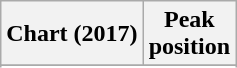<table class="wikitable sortable plainrowheaders" style="text-align:center">
<tr>
<th scope="col">Chart (2017)</th>
<th scope="col">Peak<br> position</th>
</tr>
<tr>
</tr>
<tr>
</tr>
<tr>
</tr>
</table>
